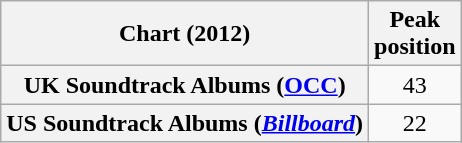<table class="wikitable sortable plainrowheaders" style="text-align:center">
<tr>
<th scope="col">Chart (2012)</th>
<th scope="col">Peak<br>position</th>
</tr>
<tr>
<th scope="row">UK Soundtrack Albums (<a href='#'>OCC</a>)</th>
<td>43</td>
</tr>
<tr>
<th scope="row">US Soundtrack Albums (<em><a href='#'>Billboard</a></em>)</th>
<td>22</td>
</tr>
</table>
